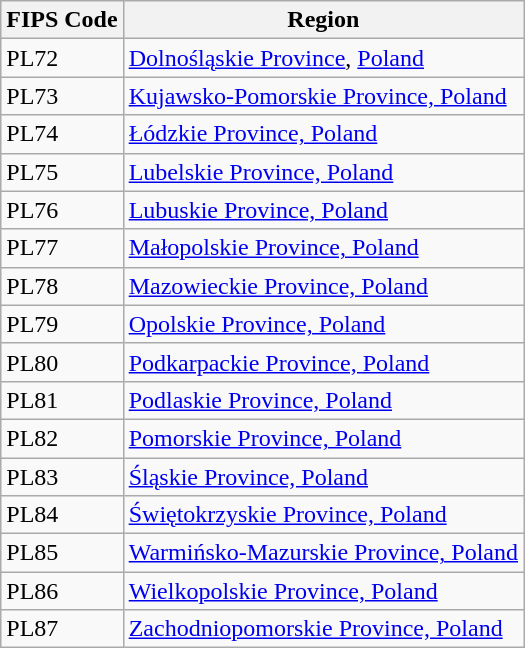<table class="wikitable">
<tr>
<th>FIPS Code</th>
<th>Region</th>
</tr>
<tr>
<td>PL72</td>
<td><a href='#'>Dolnośląskie Province</a>, <a href='#'>Poland</a></td>
</tr>
<tr>
<td>PL73</td>
<td><a href='#'>Kujawsko-Pomorskie Province, Poland</a></td>
</tr>
<tr>
<td>PL74</td>
<td><a href='#'>Łódzkie Province, Poland</a></td>
</tr>
<tr>
<td>PL75</td>
<td><a href='#'>Lubelskie Province, Poland</a></td>
</tr>
<tr>
<td>PL76</td>
<td><a href='#'>Lubuskie Province, Poland</a></td>
</tr>
<tr>
<td>PL77</td>
<td><a href='#'>Małopolskie Province, Poland</a></td>
</tr>
<tr>
<td>PL78</td>
<td><a href='#'>Mazowieckie Province, Poland</a></td>
</tr>
<tr>
<td>PL79</td>
<td><a href='#'>Opolskie Province, Poland</a></td>
</tr>
<tr>
<td>PL80</td>
<td><a href='#'>Podkarpackie Province, Poland</a></td>
</tr>
<tr>
<td>PL81</td>
<td><a href='#'>Podlaskie Province, Poland</a></td>
</tr>
<tr>
<td>PL82</td>
<td><a href='#'>Pomorskie Province, Poland</a></td>
</tr>
<tr>
<td>PL83</td>
<td><a href='#'>Śląskie Province, Poland</a></td>
</tr>
<tr>
<td>PL84</td>
<td><a href='#'>Świętokrzyskie Province, Poland</a></td>
</tr>
<tr>
<td>PL85</td>
<td><a href='#'>Warmińsko-Mazurskie Province, Poland</a></td>
</tr>
<tr>
<td>PL86</td>
<td><a href='#'>Wielkopolskie Province, Poland</a></td>
</tr>
<tr>
<td>PL87</td>
<td><a href='#'>Zachodniopomorskie Province, Poland</a></td>
</tr>
</table>
